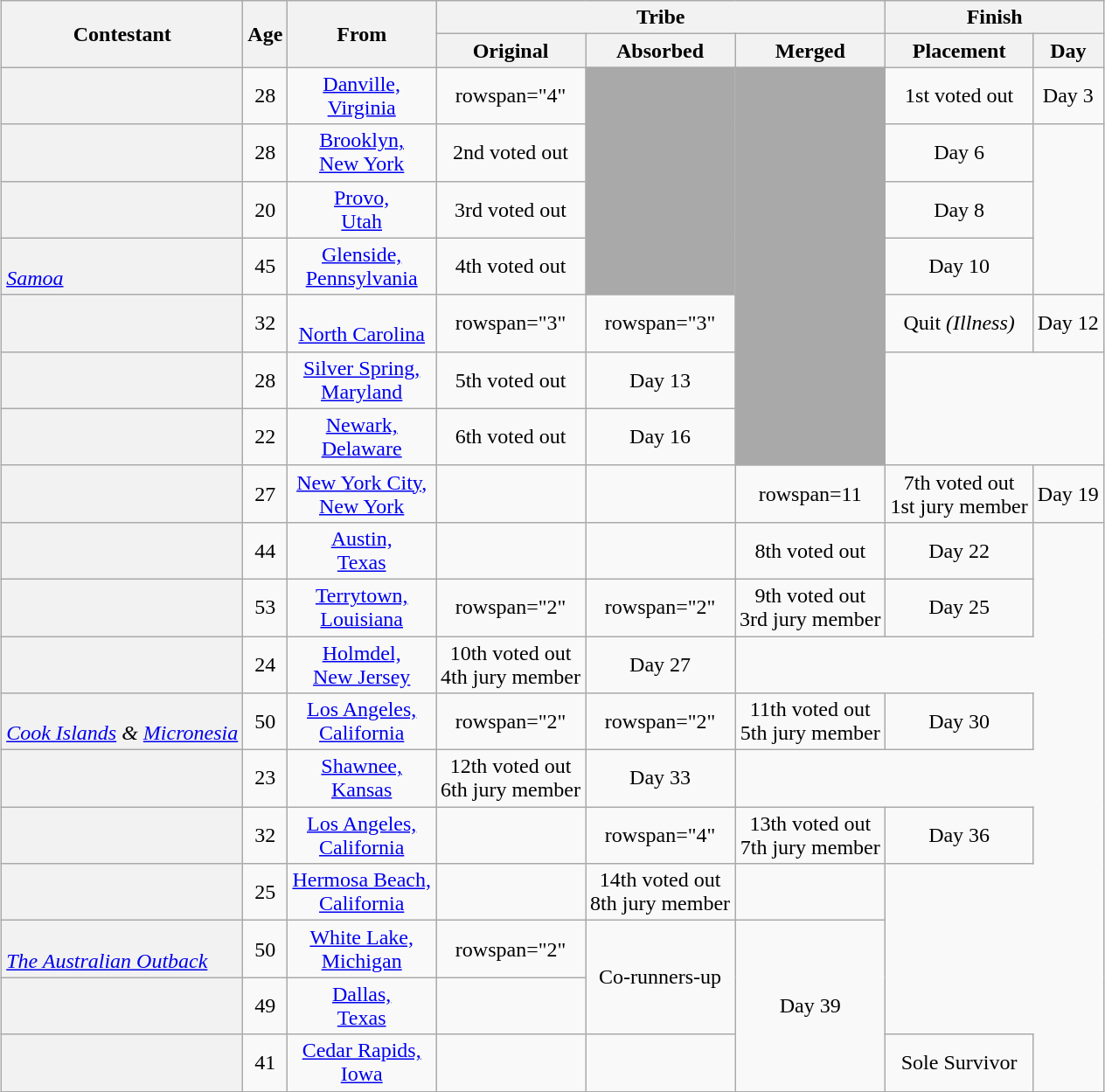<table class="wikitable sortable" style="margin:auto; text-align:center">
<tr>
<th rowspan="2" scope="col">Contestant</th>
<th rowspan="2" scope="col">Age</th>
<th rowspan="2" scope="col" class=unsortable>From</th>
<th colspan="3" scope="colgroup">Tribe</th>
<th colspan="2" scope="colgroup">Finish</th>
</tr>
<tr>
<th scope="col">Original</th>
<th scope="col">Absorbed</th>
<th scope="col" class=unsortable>Merged</th>
<th scope="col" class=unsortable>Placement</th>
<th scope="col" class=unsortable>Day</th>
</tr>
<tr>
<th scope="row" style=text-align:left></th>
<td>28</td>
<td><a href='#'>Danville,<br>Virginia</a></td>
<td>rowspan="4" </td>
<td style="background:darkgrey;" rowspan="4"></td>
<td style="background:darkgrey;" rowspan="7"></td>
<td>1st voted out</td>
<td>Day 3</td>
</tr>
<tr>
<th scope="row" style=text-align:left></th>
<td>28</td>
<td><a href='#'>Brooklyn,<br>New York</a></td>
<td>2nd voted out</td>
<td>Day 6</td>
</tr>
<tr>
<th scope="row" style=text-align:left></th>
<td>20</td>
<td><a href='#'>Provo,<br>Utah</a></td>
<td>3rd voted out</td>
<td>Day 8</td>
</tr>
<tr>
<th scope="row" style="text-align:left;font-weight:normal"><strong></strong><br><em><a href='#'>Samoa</a></em></th>
<td>45</td>
<td><a href='#'>Glenside,<br>Pennsylvania</a></td>
<td>4th voted out</td>
<td>Day 10</td>
</tr>
<tr>
<th scope="row" style=text-align:left></th>
<td>32</td>
<td><a href='#'><br>North Carolina</a></td>
<td>rowspan="3" </td>
<td>rowspan="3" </td>
<td>Quit <em>(Illness)</em></td>
<td>Day 12</td>
</tr>
<tr>
<th scope="row" style=text-align:left></th>
<td>28</td>
<td><a href='#'>Silver Spring,<br>Maryland</a></td>
<td>5th voted out</td>
<td>Day 13</td>
</tr>
<tr>
<th scope="row" style=text-align:left></th>
<td>22</td>
<td><a href='#'>Newark,<br>Delaware</a></td>
<td>6th voted out</td>
<td>Day 16</td>
</tr>
<tr>
<th scope="row" style=text-align:left></th>
<td>27</td>
<td><a href='#'>New York City,<br>New York</a></td>
<td></td>
<td></td>
<td>rowspan=11 </td>
<td>7th voted out<br>1st jury member</td>
<td>Day 19</td>
</tr>
<tr>
<th scope="row" style=text-align:left></th>
<td>44</td>
<td><a href='#'>Austin,<br>Texas</a></td>
<td></td>
<td></td>
<td>8th voted out<br></td>
<td>Day 22</td>
</tr>
<tr>
<th scope="row" style=text-align:left></th>
<td>53</td>
<td><a href='#'>Terrytown,<br>Louisiana</a></td>
<td>rowspan="2" </td>
<td>rowspan="2" </td>
<td>9th voted out<br>3rd jury member</td>
<td>Day 25</td>
</tr>
<tr>
<th scope="row" style=text-align:left></th>
<td>24</td>
<td><a href='#'>Holmdel,<br>New Jersey</a></td>
<td>10th voted out<br>4th jury member</td>
<td>Day 27</td>
</tr>
<tr>
<th scope="row" style="text-align:left;font-weight:normal"><strong></strong><br><em><a href='#'>Cook Islands</a> & <a href='#'>Micronesia</a></em></th>
<td>50</td>
<td><a href='#'>Los Angeles,<br>California</a></td>
<td>rowspan="2" </td>
<td>rowspan="2" </td>
<td>11th voted out<br>5th jury member</td>
<td>Day 30</td>
</tr>
<tr>
<th scope="row" style=text-align:left></th>
<td>23</td>
<td><a href='#'>Shawnee,<br>Kansas</a></td>
<td>12th voted out<br>6th jury member</td>
<td>Day 33</td>
</tr>
<tr>
<th scope="row" style=text-align:left></th>
<td>32</td>
<td><a href='#'>Los Angeles,<br>California</a></td>
<td></td>
<td>rowspan="4" </td>
<td>13th voted out<br>7th jury member</td>
<td>Day 36</td>
</tr>
<tr>
<th scope="row" style=text-align:left></th>
<td>25</td>
<td><a href='#'>Hermosa Beach,<br>California</a></td>
<td></td>
<td>14th voted out<br>8th jury member</td>
<td></td>
</tr>
<tr>
<th scope="row" style="text-align:left;font-weight:normal"><strong></strong><br><em><a href='#'>The Australian Outback</a></em></th>
<td>50</td>
<td><a href='#'>White Lake,<br>Michigan</a></td>
<td>rowspan="2" </td>
<td rowspan="2">Co-runners-up</td>
<td rowspan="3">Day 39</td>
</tr>
<tr>
<th scope="row" style=text-align:left></th>
<td>49</td>
<td><a href='#'>Dallas,<br>Texas</a></td>
</tr>
<tr>
<th scope="row" style=text-align:left></th>
<td>41</td>
<td><a href='#'>Cedar Rapids,<br>Iowa</a></td>
<td></td>
<td></td>
<td>Sole Survivor</td>
</tr>
</table>
